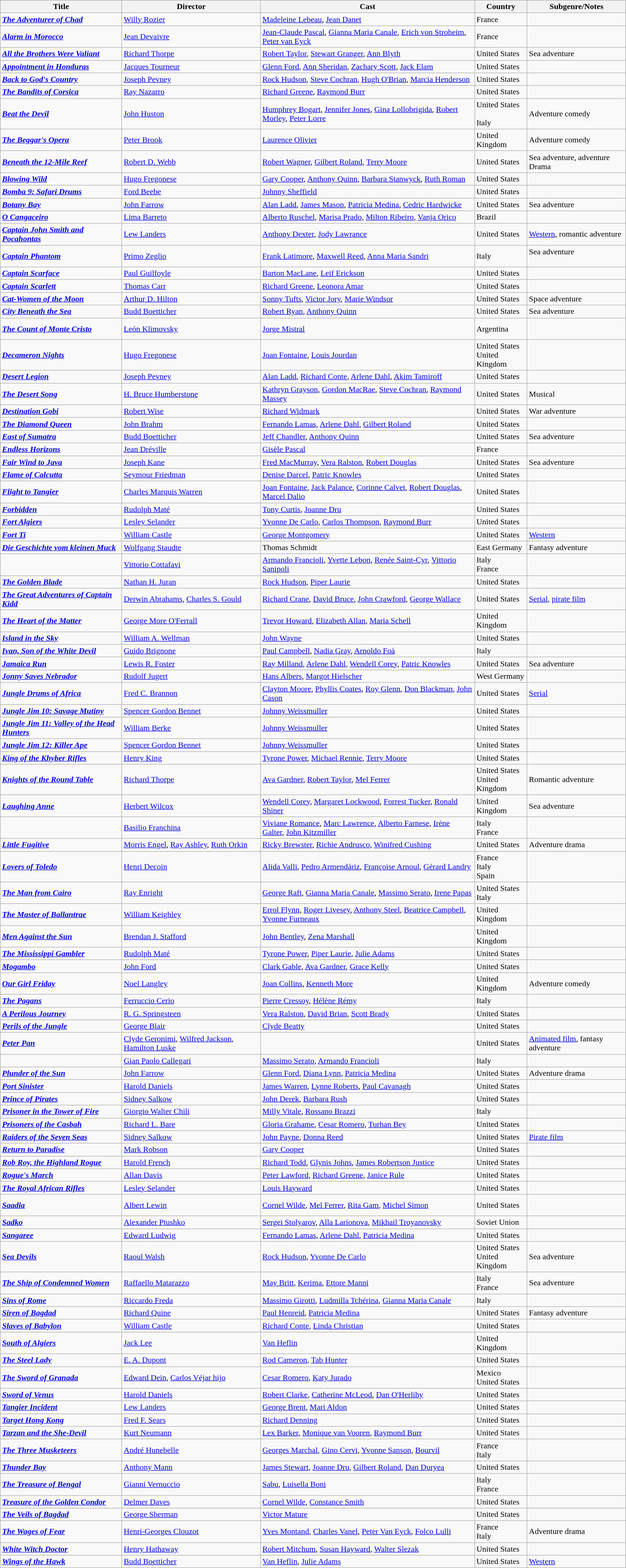<table class="wikitable">
<tr>
<th>Title</th>
<th>Director</th>
<th>Cast</th>
<th>Country</th>
<th>Subgenre/Notes</th>
</tr>
<tr>
<td><strong><em><a href='#'>The Adventurer of Chad</a></em></strong></td>
<td><a href='#'>Willy Rozier</a></td>
<td><a href='#'>Madeleine Lebeau</a>, <a href='#'>Jean Danet</a></td>
<td>France</td>
<td><br></td>
</tr>
<tr>
<td><strong><em><a href='#'>Alarm in Morocco</a></em></strong></td>
<td><a href='#'>Jean Devaivre</a></td>
<td><a href='#'>Jean-Claude Pascal</a>, <a href='#'>Gianna Maria Canale</a>, <a href='#'>Erich von Stroheim</a>, <a href='#'>Peter van Eyck</a></td>
<td>France</td>
<td></td>
</tr>
<tr>
<td><strong><em><a href='#'>All the Brothers Were Valiant</a></em></strong></td>
<td><a href='#'>Richard Thorpe</a></td>
<td><a href='#'>Robert Taylor</a>, <a href='#'>Stewart Granger</a>, <a href='#'>Ann Blyth</a></td>
<td>United States</td>
<td>Sea adventure</td>
</tr>
<tr>
<td><strong><em><a href='#'>Appointment in Honduras</a></em></strong></td>
<td><a href='#'>Jacques Tourneur</a></td>
<td><a href='#'>Glenn Ford</a>, <a href='#'>Ann Sheridan</a>, <a href='#'>Zachary Scott</a>, <a href='#'>Jack Elam</a></td>
<td>United States</td>
<td></td>
</tr>
<tr>
<td><strong><em><a href='#'>Back to God's Country</a></em></strong></td>
<td><a href='#'>Joseph Pevney</a></td>
<td><a href='#'>Rock Hudson</a>, <a href='#'>Steve Cochran</a>, <a href='#'>Hugh O'Brian</a>, <a href='#'>Marcia Henderson</a></td>
<td>United States</td>
<td></td>
</tr>
<tr>
<td><strong><em><a href='#'>The Bandits of Corsica</a></em></strong></td>
<td><a href='#'>Ray Nazarro</a></td>
<td><a href='#'>Richard Greene</a>, <a href='#'>Raymond Burr</a></td>
<td>United States</td>
<td></td>
</tr>
<tr>
<td><strong><em><a href='#'>Beat the Devil</a></em></strong></td>
<td><a href='#'>John Huston</a></td>
<td><a href='#'>Humphrey Bogart</a>, <a href='#'>Jennifer Jones</a>, <a href='#'>Gina Lollobrigida</a>, <a href='#'>Robert Morley</a>, <a href='#'>Peter Lorre</a></td>
<td>United States<br><br>Italy</td>
<td>Adventure comedy</td>
</tr>
<tr>
<td><strong><em><a href='#'>The Beggar's Opera</a></em></strong></td>
<td><a href='#'>Peter Brook</a></td>
<td><a href='#'>Laurence Olivier</a></td>
<td>United Kingdom</td>
<td>Adventure comedy</td>
</tr>
<tr>
<td><strong><em><a href='#'>Beneath the 12-Mile Reef</a></em></strong></td>
<td><a href='#'>Robert D. Webb</a></td>
<td><a href='#'>Robert Wagner</a>, <a href='#'>Gilbert Roland</a>, <a href='#'>Terry Moore</a></td>
<td>United States</td>
<td>Sea adventure, adventure Drama</td>
</tr>
<tr>
<td><strong><em><a href='#'>Blowing Wild</a></em></strong></td>
<td><a href='#'>Hugo Fregonese</a></td>
<td><a href='#'>Gary Cooper</a>, <a href='#'>Anthony Quinn</a>, <a href='#'>Barbara Stanwyck</a>, <a href='#'>Ruth Roman</a></td>
<td>United States</td>
<td></td>
</tr>
<tr>
<td><strong><em><a href='#'>Bomba 9: Safari Drums</a></em></strong></td>
<td><a href='#'>Ford Beebe</a></td>
<td><a href='#'>Johnny Sheffield</a></td>
<td>United States</td>
<td></td>
</tr>
<tr>
<td><strong><em><a href='#'>Botany Bay</a></em></strong></td>
<td><a href='#'>John Farrow</a></td>
<td><a href='#'>Alan Ladd</a>, <a href='#'>James Mason</a>, <a href='#'>Patricia Medina</a>, <a href='#'>Cedric Hardwicke</a></td>
<td>United States</td>
<td>Sea adventure</td>
</tr>
<tr>
<td><strong><em><a href='#'>O Cangaceiro</a></em></strong></td>
<td><a href='#'>Lima Barreto</a></td>
<td><a href='#'>Alberto Ruschel</a>, <a href='#'>Marisa Prado</a>, <a href='#'>Milton Ribeiro</a>, <a href='#'>Vanja Orico</a></td>
<td>Brazil</td>
<td><br></td>
</tr>
<tr>
<td><strong><em><a href='#'>Captain John Smith and Pocahontas</a></em></strong></td>
<td><a href='#'>Lew Landers</a></td>
<td><a href='#'>Anthony Dexter</a>, <a href='#'>Jody Lawrance</a></td>
<td>United States</td>
<td><a href='#'>Western</a>, romantic adventure</td>
</tr>
<tr>
<td><strong><em><a href='#'>Captain Phantom</a></em></strong></td>
<td><a href='#'>Primo Zeglio</a></td>
<td><a href='#'>Frank Latimore</a>, <a href='#'>Maxwell Reed</a>, <a href='#'>Anna Maria Sandri</a></td>
<td>Italy</td>
<td>Sea adventure<br><br></td>
</tr>
<tr>
<td><strong><em><a href='#'>Captain Scarface</a></em></strong></td>
<td><a href='#'>Paul Guilfoyle</a></td>
<td><a href='#'>Barton MacLane</a>, <a href='#'>Leif Erickson</a></td>
<td>United States</td>
<td></td>
</tr>
<tr>
<td><strong><em><a href='#'>Captain Scarlett</a></em></strong></td>
<td><a href='#'>Thomas Carr</a></td>
<td><a href='#'>Richard Greene</a>, <a href='#'>Leonora Amar</a></td>
<td>United States</td>
<td></td>
</tr>
<tr>
<td><strong><em><a href='#'>Cat-Women of the Moon</a></em></strong></td>
<td><a href='#'>Arthur D. Hilton</a></td>
<td><a href='#'>Sonny Tufts</a>, <a href='#'>Victor Jory</a>, <a href='#'>Marie Windsor</a></td>
<td>United States</td>
<td>Space adventure</td>
</tr>
<tr>
<td><strong><em><a href='#'>City Beneath the Sea</a></em></strong></td>
<td><a href='#'>Budd Boetticher</a></td>
<td><a href='#'>Robert Ryan</a>, <a href='#'>Anthony Quinn</a></td>
<td>United States</td>
<td>Sea adventure</td>
</tr>
<tr <>
<td><strong><em><a href='#'>The Count of Monte Cristo</a></em></strong></td>
<td><a href='#'>León Klimovsky</a></td>
<td><a href='#'>Jorge Mistral</a></td>
<td>Argentina</td>
<td><br><br></td>
</tr>
<tr>
<td><strong><em><a href='#'>Decameron Nights</a></em></strong></td>
<td><a href='#'>Hugo Fregonese</a></td>
<td><a href='#'>Joan Fontaine</a>, <a href='#'>Louis Jourdan</a></td>
<td>United States<br>United Kingdom</td>
<td></td>
</tr>
<tr>
<td><strong><em><a href='#'>Desert Legion</a></em></strong></td>
<td><a href='#'>Joseph Pevney</a></td>
<td><a href='#'>Alan Ladd</a>, <a href='#'>Richard Conte</a>, <a href='#'>Arlene Dahl</a>, <a href='#'>Akim Tamiroff</a></td>
<td>United States</td>
<td></td>
</tr>
<tr>
<td><strong><em><a href='#'>The Desert Song</a></em></strong></td>
<td><a href='#'>H. Bruce Humberstone</a></td>
<td><a href='#'>Kathryn Grayson</a>, <a href='#'>Gordon MacRae</a>, <a href='#'>Steve Cochran</a>, <a href='#'>Raymond Massey</a></td>
<td>United States</td>
<td>Musical<br></td>
</tr>
<tr>
<td><strong><em><a href='#'>Destination Gobi</a></em></strong></td>
<td><a href='#'>Robert Wise</a></td>
<td><a href='#'>Richard Widmark</a></td>
<td>United States</td>
<td>War adventure</td>
</tr>
<tr>
<td><strong><em><a href='#'>The Diamond Queen</a></em></strong></td>
<td><a href='#'>John Brahm</a></td>
<td><a href='#'>Fernando Lamas</a>, <a href='#'>Arlene Dahl</a>, <a href='#'>Gilbert Roland</a></td>
<td>United States</td>
<td></td>
</tr>
<tr>
<td><strong><em><a href='#'>East of Sumatra</a></em></strong></td>
<td><a href='#'>Budd Boetticher</a></td>
<td><a href='#'>Jeff Chandler</a>, <a href='#'>Anthony Quinn</a></td>
<td>United States</td>
<td>Sea adventure</td>
</tr>
<tr>
<td><strong><em><a href='#'>Endless Horizons</a></em></strong></td>
<td><a href='#'>Jean Dréville</a></td>
<td><a href='#'>Gisèle Pascal</a></td>
<td>France</td>
<td></td>
</tr>
<tr>
<td><strong><em><a href='#'>Fair Wind to Java</a></em></strong></td>
<td><a href='#'>Joseph Kane</a></td>
<td><a href='#'>Fred MacMurray</a>, <a href='#'>Vera Ralston</a>, <a href='#'>Robert Douglas</a></td>
<td>United States</td>
<td>Sea adventure</td>
</tr>
<tr>
<td><strong><em><a href='#'>Flame of Calcutta</a></em></strong></td>
<td><a href='#'>Seymour Friedman</a></td>
<td><a href='#'>Denise Darcel</a>, <a href='#'>Patric Knowles</a></td>
<td>United States</td>
<td></td>
</tr>
<tr>
<td><strong><em><a href='#'>Flight to Tangier</a></em></strong></td>
<td><a href='#'>Charles Marquis Warren</a></td>
<td><a href='#'>Joan Fontaine</a>, <a href='#'>Jack Palance</a>, <a href='#'>Corinne Calvet</a>, <a href='#'>Robert Douglas</a>, <a href='#'>Marcel Dalio</a></td>
<td>United States</td>
<td></td>
</tr>
<tr>
<td><strong><em><a href='#'>Forbidden</a></em></strong></td>
<td><a href='#'>Rudolph Maté</a></td>
<td><a href='#'>Tony Curtis</a>, <a href='#'>Joanne Dru</a></td>
<td>United States</td>
<td></td>
</tr>
<tr>
<td><strong><em><a href='#'>Fort Algiers</a></em></strong></td>
<td><a href='#'>Lesley Selander</a></td>
<td><a href='#'>Yvonne De Carlo</a>, <a href='#'>Carlos Thompson</a>, <a href='#'>Raymond Burr</a></td>
<td>United States</td>
<td></td>
</tr>
<tr>
<td><strong><em><a href='#'>Fort Ti</a></em></strong></td>
<td><a href='#'>William Castle</a></td>
<td><a href='#'>George Montgomery</a></td>
<td>United States</td>
<td><a href='#'>Western</a></td>
</tr>
<tr>
<td><strong><em><a href='#'>Die Geschichte vom kleinen Muck</a></em></strong></td>
<td><a href='#'>Wolfgang Staudte</a></td>
<td>Thomas Schmidt</td>
<td>East Germany</td>
<td>Fantasy adventure</td>
</tr>
<tr>
<td><strong><em></em></strong></td>
<td><a href='#'>Vittorio Cottafavi</a></td>
<td><a href='#'>Armando Francioli</a>, <a href='#'>Yvette Lebon</a>, <a href='#'>Renée Saint-Cyr</a>, <a href='#'>Vittorio Sanipoli</a></td>
<td>Italy<br>France</td>
<td></td>
</tr>
<tr>
<td><strong><em><a href='#'>The Golden Blade</a></em></strong></td>
<td><a href='#'>Nathan H. Juran</a></td>
<td><a href='#'>Rock Hudson</a>, <a href='#'>Piper Laurie</a></td>
<td>United States</td>
<td></td>
</tr>
<tr>
<td><strong><em><a href='#'>The Great Adventures of Captain Kidd</a></em></strong></td>
<td><a href='#'>Derwin Abrahams</a>, <a href='#'>Charles S. Gould</a></td>
<td><a href='#'>Richard Crane</a>, <a href='#'>David Bruce</a>, <a href='#'>John Crawford</a>, <a href='#'>George Wallace</a></td>
<td>United States</td>
<td><a href='#'>Serial</a>, <a href='#'>pirate film</a><br></td>
</tr>
<tr>
<td><strong><em><a href='#'>The Heart of the Matter</a></em></strong></td>
<td><a href='#'>George More O'Ferrall</a></td>
<td><a href='#'>Trevor Howard</a>, <a href='#'>Elizabeth Allan</a>, <a href='#'>Maria Schell</a></td>
<td>United Kingdom</td>
<td></td>
</tr>
<tr>
<td><strong><em><a href='#'>Island in the Sky</a></em></strong></td>
<td><a href='#'>William A. Wellman</a></td>
<td><a href='#'>John Wayne</a></td>
<td>United States</td>
<td></td>
</tr>
<tr>
<td><strong><em><a href='#'>Ivan, Son of the White Devil</a></em></strong></td>
<td><a href='#'>Guido Brignone</a></td>
<td><a href='#'>Paul Campbell</a>, <a href='#'>Nadia Gray</a>, <a href='#'>Arnoldo Foà</a></td>
<td>Italy</td>
<td></td>
</tr>
<tr>
<td><strong><em><a href='#'>Jamaica Run</a></em></strong></td>
<td><a href='#'>Lewis R. Foster</a></td>
<td><a href='#'>Ray Milland</a>, <a href='#'>Arlene Dahl</a>, <a href='#'>Wendell Corey</a>, <a href='#'>Patric Knowles</a></td>
<td>United States</td>
<td>Sea adventure</td>
</tr>
<tr>
<td><strong><em><a href='#'>Jonny Saves Nebrador</a></em></strong></td>
<td><a href='#'>Rudolf Jugert</a></td>
<td><a href='#'>Hans Albers</a>, <a href='#'>Margot Hielscher</a></td>
<td>West Germany</td>
<td></td>
</tr>
<tr>
<td><strong><em><a href='#'>Jungle Drums of Africa</a></em></strong></td>
<td><a href='#'>Fred C. Brannon</a></td>
<td><a href='#'>Clayton Moore</a>, <a href='#'>Phyllis Coates</a>, <a href='#'>Roy Glenn</a>, <a href='#'>Don Blackman</a>, <a href='#'>John Cason</a></td>
<td>United States</td>
<td><a href='#'>Serial</a></td>
</tr>
<tr>
<td><strong><em><a href='#'>Jungle Jim 10: Savage Mutiny</a></em></strong></td>
<td><a href='#'>Spencer Gordon Bennet</a></td>
<td><a href='#'>Johnny Weissmuller</a></td>
<td>United States</td>
<td></td>
</tr>
<tr>
<td><strong><em><a href='#'>Jungle Jim 11: Valley of the Head Hunters</a></em></strong></td>
<td><a href='#'>William Berke</a></td>
<td><a href='#'>Johnny Weissmuller</a></td>
<td>United States</td>
<td></td>
</tr>
<tr>
<td><strong><em><a href='#'>Jungle Jim 12: Killer Ape</a></em></strong></td>
<td><a href='#'>Spencer Gordon Bennet</a></td>
<td><a href='#'>Johnny Weissmuller</a></td>
<td>United States</td>
<td></td>
</tr>
<tr>
<td><strong><em><a href='#'>King of the Khyber Rifles</a></em></strong></td>
<td><a href='#'>Henry King</a></td>
<td><a href='#'>Tyrone Power</a>, <a href='#'>Michael Rennie</a>, <a href='#'>Terry Moore</a></td>
<td>United States</td>
<td></td>
</tr>
<tr>
<td><strong><em><a href='#'>Knights of the Round Table</a></em></strong></td>
<td><a href='#'>Richard Thorpe</a></td>
<td><a href='#'>Ava Gardner</a>, <a href='#'>Robert Taylor</a>, <a href='#'>Mel Ferrer</a></td>
<td>United States<br>United Kingdom</td>
<td>Romantic adventure</td>
</tr>
<tr>
<td><strong><em><a href='#'>Laughing Anne</a></em></strong></td>
<td><a href='#'>Herbert Wilcox</a></td>
<td><a href='#'>Wendell Corey</a>, <a href='#'>Margaret Lockwood</a>, <a href='#'>Forrest Tucker</a>, <a href='#'>Ronald Shiner</a></td>
<td>United Kingdom</td>
<td>Sea adventure</td>
</tr>
<tr>
<td><strong><em></em></strong></td>
<td><a href='#'>Basilio Franchina</a></td>
<td><a href='#'>Viviane Romance</a>, <a href='#'>Marc Lawrence</a>, <a href='#'>Alberto Farnese</a>, <a href='#'>Irène Galter</a>, <a href='#'>John Kitzmiller</a></td>
<td>Italy<br>France</td>
<td></td>
</tr>
<tr>
<td><strong><em><a href='#'>Little Fugitive</a></em></strong></td>
<td><a href='#'>Morris Engel</a>, <a href='#'>Ray Ashley</a>, <a href='#'>Ruth Orkin</a></td>
<td><a href='#'>Ricky Brewster</a>, <a href='#'>Richie Andrusco</a>, <a href='#'>Winifred Cushing</a></td>
<td>United States</td>
<td>Adventure drama</td>
</tr>
<tr>
<td><strong><em><a href='#'>Lovers of Toledo</a></em></strong></td>
<td><a href='#'>Henri Decoin</a></td>
<td><a href='#'>Alida Valli</a>, <a href='#'>Pedro Armendáriz</a>, <a href='#'>Françoise Arnoul</a>, <a href='#'>Gérard Landry</a></td>
<td>France<br>Italy<br>Spain</td>
<td></td>
</tr>
<tr>
<td><strong><em><a href='#'>The Man from Cairo</a></em></strong></td>
<td><a href='#'>Ray Enright</a></td>
<td><a href='#'>George Raft</a>, <a href='#'>Gianna Maria Canale</a>, <a href='#'>Massimo Serato</a>, <a href='#'>Irene Papas</a></td>
<td>United States<br>Italy</td>
<td></td>
</tr>
<tr>
<td><strong><em><a href='#'>The Master of Ballantrae</a></em></strong></td>
<td><a href='#'>William Keighley</a></td>
<td><a href='#'>Errol Flynn</a>, <a href='#'>Roger Livesey</a>, <a href='#'>Anthony Steel</a>, <a href='#'>Beatrice Campbell</a>, <a href='#'>Yvonne Furneaux</a></td>
<td>United Kingdom</td>
<td></td>
</tr>
<tr>
<td><strong><em><a href='#'>Men Against the Sun</a></em></strong></td>
<td><a href='#'>Brendan J. Stafford</a></td>
<td><a href='#'>John Bentley</a>, <a href='#'>Zena Marshall</a></td>
<td>United Kingdom</td>
<td></td>
</tr>
<tr>
<td><strong><em><a href='#'>The Mississippi Gambler</a></em></strong></td>
<td><a href='#'>Rudolph Maté</a></td>
<td><a href='#'>Tyrone Power</a>, <a href='#'>Piper Laurie</a>, <a href='#'>Julie Adams</a></td>
<td>United States</td>
<td></td>
</tr>
<tr>
<td><strong><em><a href='#'>Mogambo</a></em></strong></td>
<td><a href='#'>John Ford</a></td>
<td><a href='#'>Clark Gable</a>, <a href='#'>Ava Gardner</a>, <a href='#'>Grace Kelly</a></td>
<td>United States</td>
<td></td>
</tr>
<tr>
<td><strong><em><a href='#'>Our Girl Friday</a></em></strong></td>
<td><a href='#'>Noel Langley</a></td>
<td><a href='#'>Joan Collins</a>, <a href='#'>Kenneth More</a></td>
<td>United Kingdom</td>
<td>Adventure comedy</td>
</tr>
<tr>
<td><strong><em><a href='#'>The Pagans</a></em></strong></td>
<td><a href='#'>Ferruccio Cerio</a></td>
<td><a href='#'>Pierre Cressoy</a>, <a href='#'>Hélène Rémy</a></td>
<td>Italy</td>
<td></td>
</tr>
<tr>
<td><strong><em><a href='#'>A Perilous Journey</a></em></strong></td>
<td><a href='#'>R. G. Springsteen</a></td>
<td><a href='#'>Vera Ralston</a>, <a href='#'>David Brian</a>, <a href='#'>Scott Brady</a></td>
<td>United States</td>
<td></td>
</tr>
<tr>
<td><strong><em><a href='#'>Perils of the Jungle</a></em></strong></td>
<td><a href='#'>George Blair</a></td>
<td><a href='#'>Clyde Beatty</a></td>
<td>United States</td>
<td></td>
</tr>
<tr>
<td><strong><em><a href='#'>Peter Pan</a></em></strong></td>
<td><a href='#'>Clyde Geronimi</a>, <a href='#'>Wilfred Jackson</a>, <a href='#'>Hamilton Luske</a></td>
<td></td>
<td>United States</td>
<td><a href='#'>Animated film</a>, fantasy adventure</td>
</tr>
<tr>
<td><strong><em></em></strong></td>
<td><a href='#'>Gian Paolo Callegari</a></td>
<td><a href='#'>Massimo Serato</a>, <a href='#'>Armando Francioli</a></td>
<td>Italy</td>
<td></td>
</tr>
<tr>
<td><strong><em><a href='#'>Plunder of the Sun</a></em></strong></td>
<td><a href='#'>John Farrow</a></td>
<td><a href='#'>Glenn Ford</a>, <a href='#'>Diana Lynn</a>, <a href='#'>Patricia Medina</a></td>
<td>United States</td>
<td>Adventure drama</td>
</tr>
<tr>
<td><strong><em><a href='#'>Port Sinister</a></em></strong></td>
<td><a href='#'>Harold Daniels</a></td>
<td><a href='#'>James Warren</a>, <a href='#'>Lynne Roberts</a>, <a href='#'>Paul Cavanagh</a></td>
<td>United States</td>
<td></td>
</tr>
<tr>
<td><strong><em><a href='#'>Prince of Pirates</a></em></strong></td>
<td><a href='#'>Sidney Salkow</a></td>
<td><a href='#'>John Derek</a>, <a href='#'>Barbara Rush</a></td>
<td>United States</td>
<td></td>
</tr>
<tr>
<td><strong><em><a href='#'>Prisoner in the Tower of Fire</a></em></strong></td>
<td><a href='#'>Giorgio Walter Chili</a></td>
<td><a href='#'>Milly Vitale</a>, <a href='#'>Rossano Brazzi</a></td>
<td>Italy</td>
<td><br></td>
</tr>
<tr>
<td><strong><em><a href='#'>Prisoners of the Casbah</a></em></strong></td>
<td><a href='#'>Richard L. Bare</a></td>
<td><a href='#'>Gloria Grahame</a>, <a href='#'>Cesar Romero</a>, <a href='#'>Turhan Bey</a></td>
<td>United States</td>
<td></td>
</tr>
<tr>
<td><strong><em><a href='#'>Raiders of the Seven Seas</a></em></strong></td>
<td><a href='#'>Sidney Salkow</a></td>
<td><a href='#'>John Payne</a>, <a href='#'>Donna Reed</a></td>
<td>United States</td>
<td><a href='#'>Pirate film</a></td>
</tr>
<tr>
<td><strong><em><a href='#'>Return to Paradise</a></em></strong></td>
<td><a href='#'>Mark Robson</a></td>
<td><a href='#'>Gary Cooper</a></td>
<td>United States</td>
<td></td>
</tr>
<tr>
<td><strong><em><a href='#'>Rob Roy, the Highland Rogue</a></em></strong></td>
<td><a href='#'>Harold French</a></td>
<td><a href='#'>Richard Todd</a>, <a href='#'>Glynis Johns</a>, <a href='#'>James Robertson Justice</a></td>
<td>United States</td>
<td><br></td>
</tr>
<tr>
<td><strong><em><a href='#'>Rogue's March</a></em></strong></td>
<td><a href='#'>Allan Davis</a></td>
<td><a href='#'>Peter Lawford</a>, <a href='#'>Richard Greene</a>, <a href='#'>Janice Rule</a></td>
<td>United States</td>
<td></td>
</tr>
<tr>
<td><strong><em><a href='#'>The Royal African Rifles</a></em></strong></td>
<td><a href='#'>Lesley Selander</a></td>
<td><a href='#'>Louis Hayward</a></td>
<td>United States</td>
<td></td>
</tr>
<tr>
<td><strong><em><a href='#'>Saadia</a></em></strong></td>
<td><a href='#'>Albert Lewin</a></td>
<td><a href='#'>Cornel Wilde</a>, <a href='#'>Mel Ferrer</a>, <a href='#'>Rita Gam</a>, <a href='#'>Michel Simon</a></td>
<td>United States</td>
<td><br><br></td>
</tr>
<tr>
<td><strong><em><a href='#'>Sadko</a></em></strong></td>
<td><a href='#'>Alexander Ptushko</a></td>
<td><a href='#'>Sergei Stolyarov</a>, <a href='#'>Alla Larionova</a>, <a href='#'>Mikhail Troyanovsky</a></td>
<td>Soviet Union</td>
<td></td>
</tr>
<tr>
<td><strong><em><a href='#'>Sangaree</a></em></strong></td>
<td><a href='#'>Edward Ludwig</a></td>
<td><a href='#'>Fernando Lamas</a>, <a href='#'>Arlene Dahl</a>, <a href='#'>Patricia Medina</a></td>
<td>United States</td>
<td></td>
</tr>
<tr>
<td><strong><em><a href='#'>Sea Devils</a></em></strong></td>
<td><a href='#'>Raoul Walsh</a></td>
<td><a href='#'>Rock Hudson</a>, <a href='#'>Yvonne De Carlo</a></td>
<td>United States<br>United Kingdom</td>
<td>Sea adventure</td>
</tr>
<tr>
<td><strong><em><a href='#'>The Ship of Condemned Women</a></em></strong></td>
<td><a href='#'>Raffaello Matarazzo</a></td>
<td><a href='#'>May Britt</a>, <a href='#'>Kerima</a>, <a href='#'>Ettore Manni</a></td>
<td>Italy<br>France</td>
<td>Sea adventure<br></td>
</tr>
<tr>
<td><strong><em><a href='#'>Sins of Rome</a></em></strong></td>
<td><a href='#'>Riccardo Freda</a></td>
<td><a href='#'>Massimo Girotti</a>, <a href='#'>Ludmilla Tchérina</a>, <a href='#'>Gianna Maria Canale</a></td>
<td>Italy</td>
<td></td>
</tr>
<tr>
<td><strong><em><a href='#'>Siren of Bagdad</a></em></strong></td>
<td><a href='#'>Richard Quine</a></td>
<td><a href='#'>Paul Henreid</a>, <a href='#'>Patricia Medina</a></td>
<td>United States</td>
<td>Fantasy adventure</td>
</tr>
<tr>
<td><strong><em><a href='#'>Slaves of Babylon</a></em></strong></td>
<td><a href='#'>William Castle</a></td>
<td><a href='#'>Richard Conte</a>, <a href='#'>Linda Christian</a></td>
<td>United States</td>
<td></td>
</tr>
<tr>
<td><strong><em><a href='#'>South of Algiers</a></em></strong></td>
<td><a href='#'>Jack Lee</a></td>
<td><a href='#'>Van Heflin</a></td>
<td>United Kingdom</td>
<td></td>
</tr>
<tr>
<td><strong><em><a href='#'>The Steel Lady</a></em></strong></td>
<td><a href='#'>E. A. Dupont</a></td>
<td><a href='#'>Rod Cameron</a>, <a href='#'>Tab Hunter</a></td>
<td>United States</td>
<td></td>
</tr>
<tr>
<td><strong><em><a href='#'>The Sword of Granada</a></em></strong></td>
<td><a href='#'>Edward Dein</a>, <a href='#'>Carlos Véjar hijo</a></td>
<td><a href='#'>Cesar Romero</a>, <a href='#'>Katy Jurado</a></td>
<td>Mexico<br>United States</td>
<td></td>
</tr>
<tr>
<td><strong><em><a href='#'>Sword of Venus</a></em></strong></td>
<td><a href='#'>Harold Daniels</a></td>
<td><a href='#'>Robert Clarke</a>, <a href='#'>Catherine McLeod</a>, <a href='#'>Dan O'Herlihy</a></td>
<td>United States</td>
<td></td>
</tr>
<tr>
<td><strong><em><a href='#'>Tangier Incident</a></em></strong></td>
<td><a href='#'>Lew Landers</a></td>
<td><a href='#'>George Brent</a>, <a href='#'>Mari Aldon</a></td>
<td>United States</td>
<td></td>
</tr>
<tr>
<td><strong><em><a href='#'>Target Hong Kong</a></em></strong></td>
<td><a href='#'>Fred F. Sears</a></td>
<td><a href='#'>Richard Denning</a></td>
<td>United States</td>
<td></td>
</tr>
<tr>
<td><strong><em><a href='#'>Tarzan and the She-Devil</a></em></strong></td>
<td><a href='#'>Kurt Neumann</a></td>
<td><a href='#'>Lex Barker</a>, <a href='#'>Monique van Vooren</a>, <a href='#'>Raymond Burr</a></td>
<td>United States</td>
<td></td>
</tr>
<tr>
<td><strong><em><a href='#'>The Three Musketeers</a></em></strong></td>
<td><a href='#'>André Hunebelle</a></td>
<td><a href='#'>Georges Marchal</a>, <a href='#'>Gino Cervi</a>, <a href='#'>Yvonne Sanson</a>, <a href='#'>Bourvil</a></td>
<td>France<br>Italy</td>
<td></td>
</tr>
<tr>
<td><strong><em><a href='#'>Thunder Bay</a></em></strong></td>
<td><a href='#'>Anthony Mann</a></td>
<td><a href='#'>James Stewart</a>, <a href='#'>Joanne Dru</a>, <a href='#'>Gilbert Roland</a>, <a href='#'>Dan Duryea</a></td>
<td>United States</td>
<td></td>
</tr>
<tr>
<td><strong><em><a href='#'>The Treasure of Bengal</a></em></strong></td>
<td><a href='#'>Gianni Vernuccio</a></td>
<td><a href='#'>Sabu</a>, <a href='#'>Luisella Boni</a></td>
<td>Italy<br>France</td>
<td></td>
</tr>
<tr>
<td><strong><em><a href='#'>Treasure of the Golden Condor</a></em></strong></td>
<td><a href='#'>Delmer Daves</a></td>
<td><a href='#'>Cornel Wilde</a>, <a href='#'>Constance Smith</a></td>
<td>United States</td>
<td></td>
</tr>
<tr>
<td><strong><em><a href='#'>The Veils of Bagdad</a></em></strong></td>
<td><a href='#'>George Sherman</a></td>
<td><a href='#'>Victor Mature</a></td>
<td>United States</td>
<td></td>
</tr>
<tr>
<td><strong><em><a href='#'>The Wages of Fear</a></em></strong></td>
<td><a href='#'>Henri-Georges Clouzot</a></td>
<td><a href='#'>Yves Montand</a>, <a href='#'>Charles Vanel</a>, <a href='#'>Peter Van Eyck</a>, <a href='#'>Folco Lulli</a></td>
<td>France<br>Italy</td>
<td>Adventure drama</td>
</tr>
<tr>
<td><strong><em><a href='#'>White Witch Doctor</a></em></strong></td>
<td><a href='#'>Henry Hathaway</a></td>
<td><a href='#'>Robert Mitchum</a>, <a href='#'>Susan Hayward</a>, <a href='#'>Walter Slezak</a></td>
<td>United States</td>
<td></td>
</tr>
<tr>
<td><strong><em><a href='#'>Wings of the Hawk</a></em></strong></td>
<td><a href='#'>Budd Boetticher</a></td>
<td><a href='#'>Van Heflin</a>, <a href='#'>Julie Adams</a></td>
<td>United States</td>
<td><a href='#'>Western</a></td>
</tr>
</table>
